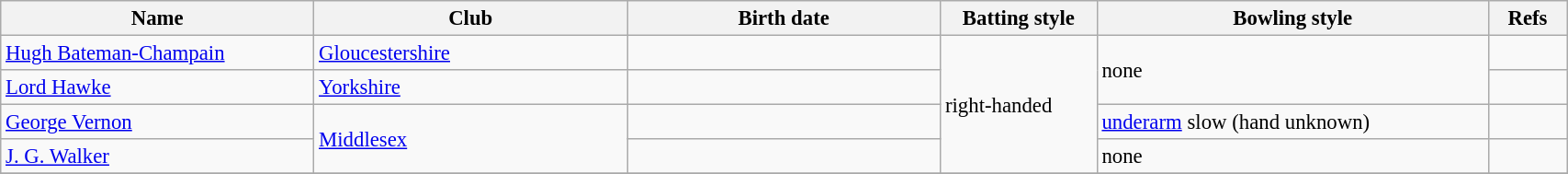<table class="wikitable plainrowheaders" style="font-size:95%; width:90%;">
<tr>
<th scope="col" width="20%"><strong>Name</strong></th>
<th scope="col" width="20%"><strong>Club</strong></th>
<th scope="col" width="20%"><strong>Birth date</strong></th>
<th scope="col" width="10%"><strong>Batting style</strong></th>
<th scope="col" width="25%"><strong>Bowling style</strong></th>
<th scope="col" width="5%"><strong>Refs</strong></th>
</tr>
<tr>
<td><a href='#'>Hugh Bateman-Champain</a></td>
<td><a href='#'>Gloucestershire</a></td>
<td></td>
<td rowspan=4>right-handed</td>
<td rowspan=2>none</td>
<td></td>
</tr>
<tr>
<td><a href='#'>Lord Hawke</a></td>
<td><a href='#'>Yorkshire</a></td>
<td></td>
<td></td>
</tr>
<tr>
<td><a href='#'>George Vernon</a></td>
<td rowspan=2><a href='#'>Middlesex</a></td>
<td></td>
<td><a href='#'>underarm</a> slow (hand unknown)</td>
<td></td>
</tr>
<tr>
<td><a href='#'>J. G. Walker</a></td>
<td></td>
<td>none</td>
<td></td>
</tr>
<tr>
</tr>
</table>
